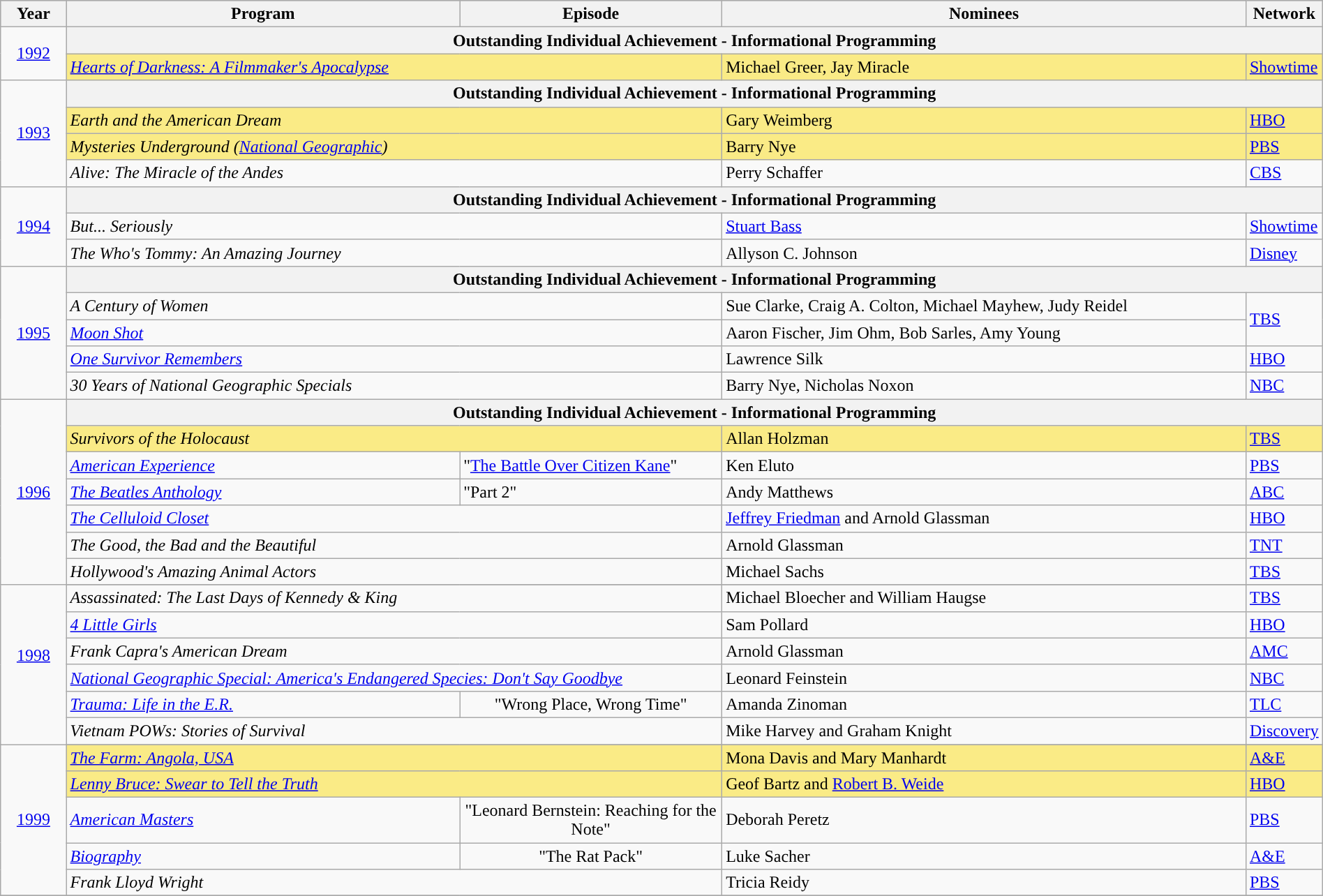<table class="wikitable" style="width:100%">
<tr style="background:#bebebe;">
<th width="5%">Year</th>
<th width="30%">Program</th>
<th width="20%">Episode</th>
<th width="40%">Nominees</th>
<th width="5%">Network</th>
</tr>
<tr>
<td rowspan=2 style="text-align:center"><a href='#'>1992</a></td>
<th colspan="4">Outstanding Individual Achievement - Informational Programming</th>
</tr>
<tr style="background:#FAEB86;">
<td colspan=2><em><a href='#'>Hearts of Darkness: A Filmmaker's Apocalypse</a></em></td>
<td>Michael Greer, Jay Miracle</td>
<td><a href='#'>Showtime</a></td>
</tr>
<tr>
<td rowspan=4 style="text-align:center"><a href='#'>1993</a></td>
<th colspan="4">Outstanding Individual Achievement - Informational Programming</th>
</tr>
<tr style="background:#FAEB86;">
<td colspan=2><em>Earth and the American Dream</em></td>
<td>Gary Weimberg</td>
<td><a href='#'>HBO</a></td>
</tr>
<tr style="background:#FAEB86;">
<td colspan=2><em>Mysteries Underground (<a href='#'>National Geographic</a>)</em></td>
<td>Barry Nye</td>
<td><a href='#'>PBS</a></td>
</tr>
<tr>
<td colspan=2><em>Alive: The Miracle of the Andes</em></td>
<td>Perry Schaffer</td>
<td><a href='#'>CBS</a></td>
</tr>
<tr>
<td rowspan=3 style="text-align:center"><a href='#'>1994</a></td>
<th colspan="4">Outstanding Individual Achievement - Informational Programming</th>
</tr>
<tr>
<td colspan=2><em>But... Seriously</em></td>
<td><a href='#'>Stuart Bass</a></td>
<td><a href='#'>Showtime</a></td>
</tr>
<tr>
<td colspan=2><em>The Who's Tommy: An Amazing Journey</em></td>
<td>Allyson C. Johnson</td>
<td><a href='#'>Disney</a></td>
</tr>
<tr>
<td rowspan=5 style="text-align:center"><a href='#'>1995</a></td>
<th colspan="4">Outstanding Individual Achievement - Informational Programming</th>
</tr>
<tr>
<td colspan=2><em>A Century of Women</em></td>
<td>Sue Clarke, Craig A. Colton, Michael Mayhew, Judy Reidel</td>
<td rowspan=2><a href='#'>TBS</a></td>
</tr>
<tr>
<td colspan=2><em><a href='#'>Moon Shot</a></em></td>
<td>Aaron Fischer, Jim Ohm, Bob Sarles, Amy Young</td>
</tr>
<tr>
<td colspan=2><em><a href='#'>One Survivor Remembers</a></em></td>
<td>Lawrence Silk</td>
<td><a href='#'>HBO</a></td>
</tr>
<tr>
<td colspan=2><em>30 Years of National Geographic Specials</em></td>
<td>Barry Nye, Nicholas Noxon</td>
<td><a href='#'>NBC</a></td>
</tr>
<tr>
<td rowspan=7 style="text-align:center"><a href='#'>1996</a></td>
<th colspan="4">Outstanding Individual Achievement - Informational Programming</th>
</tr>
<tr style="background:#FAEB86;">
<td colspan=2><em>Survivors of the Holocaust</em></td>
<td>Allan Holzman</td>
<td><a href='#'>TBS</a></td>
</tr>
<tr>
<td><em><a href='#'>American Experience</a></em></td>
<td>"<a href='#'>The Battle Over Citizen Kane</a>"</td>
<td>Ken Eluto</td>
<td><a href='#'>PBS</a></td>
</tr>
<tr>
<td><em><a href='#'>The Beatles Anthology</a></em></td>
<td>"Part 2"</td>
<td>Andy Matthews</td>
<td><a href='#'>ABC</a></td>
</tr>
<tr>
<td colspan=2><em><a href='#'>The Celluloid Closet</a></em></td>
<td><a href='#'>Jeffrey Friedman</a> and Arnold Glassman</td>
<td><a href='#'>HBO</a></td>
</tr>
<tr>
<td colspan=2><em>The Good, the Bad and the Beautiful</em></td>
<td>Arnold Glassman</td>
<td><a href='#'>TNT</a></td>
</tr>
<tr>
<td colspan=2><em>Hollywood's Amazing Animal Actors</em></td>
<td>Michael Sachs</td>
<td><a href='#'>TBS</a></td>
</tr>
<tr>
<td rowspan=7 style="text-align:center;"><a href='#'>1998</a><br><br></td>
</tr>
<tr>
<td colspan=2><em>Assassinated: The Last Days of Kennedy & King</em></td>
<td>Michael Bloecher and William Haugse</td>
<td><a href='#'>TBS</a></td>
</tr>
<tr>
<td colspan=2><em><a href='#'>4 Little Girls</a></em></td>
<td>Sam Pollard</td>
<td><a href='#'>HBO</a></td>
</tr>
<tr>
<td colspan=2><em>Frank Capra's American Dream</em></td>
<td>Arnold Glassman</td>
<td><a href='#'>AMC</a></td>
</tr>
<tr>
<td colspan=2><em><a href='#'>National Geographic Special: America's Endangered Species: Don't Say Goodbye</a></em></td>
<td>Leonard Feinstein</td>
<td><a href='#'>NBC</a></td>
</tr>
<tr>
<td><em><a href='#'>Trauma: Life in the E.R.</a></em></td>
<td align=center>"Wrong Place, Wrong Time"</td>
<td>Amanda Zinoman</td>
<td><a href='#'>TLC</a></td>
</tr>
<tr>
<td colspan=2><em>Vietnam POWs: Stories of Survival</em></td>
<td>Mike Harvey and Graham Knight</td>
<td><a href='#'>Discovery</a></td>
</tr>
<tr>
<td rowspan=6 style="text-align:center;"><a href='#'>1999</a><br></td>
</tr>
<tr style="background:#FAEB86;">
<td colspan=2><em><a href='#'>The Farm: Angola, USA</a></em></td>
<td>Mona Davis and Mary Manhardt</td>
<td><a href='#'>A&E</a></td>
</tr>
<tr style="background:#FAEB86;">
<td colspan=2><em><a href='#'>Lenny Bruce: Swear to Tell the Truth</a></em></td>
<td>Geof Bartz and <a href='#'>Robert B. Weide</a></td>
<td><a href='#'>HBO</a></td>
</tr>
<tr>
<td><em><a href='#'>American Masters</a></em></td>
<td align=center>"Leonard Bernstein: Reaching for the Note"</td>
<td>Deborah Peretz</td>
<td><a href='#'>PBS</a></td>
</tr>
<tr>
<td><em><a href='#'>Biography</a></em></td>
<td align=center>"The Rat Pack"</td>
<td>Luke Sacher</td>
<td><a href='#'>A&E</a></td>
</tr>
<tr>
<td colspan=2><em>Frank Lloyd Wright</em></td>
<td>Tricia Reidy</td>
<td><a href='#'>PBS</a></td>
</tr>
<tr>
</tr>
</table>
